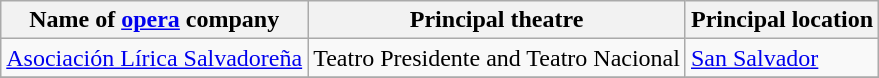<table class="wikitable">
<tr>
<th>Name of <a href='#'>opera</a> company</th>
<th>Principal theatre</th>
<th>Principal location</th>
</tr>
<tr>
<td><a href='#'>Asociación Lírica Salvadoreña</a></td>
<td>Teatro Presidente and Teatro Nacional</td>
<td><a href='#'>San Salvador</a></td>
</tr>
<tr>
</tr>
</table>
